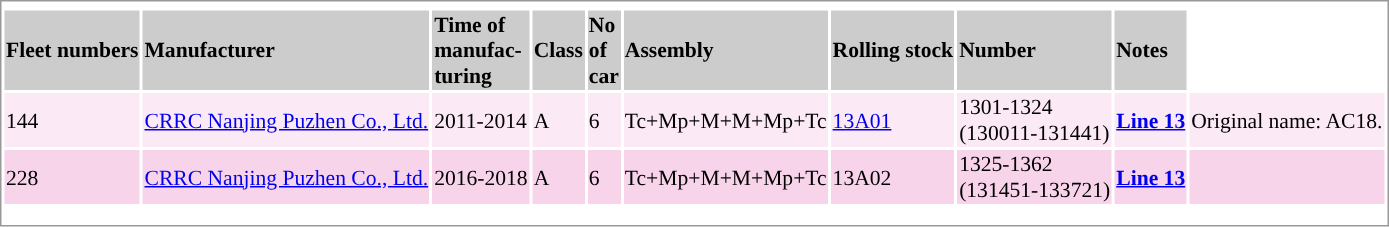<table class="mw-collapsible sortable" border="0" style="border:1px solid #999;background-color:white;text-align:left;font-size:90%">
<tr>
<th colspan="9" style="text-align: center"></th>
</tr>
<tr bgcolor="#cccccc">
<th>Fleet numbers</th>
<th>Manufacturer</th>
<th>Time of <br> manufac-<br>turing</th>
<th>Class</th>
<th>No <br>of<br> car</th>
<th class="unsortable">Assembly</th>
<th>Rolling stock</th>
<th>Number</th>
<th class="unsortable">Notes<br><onlyinclude></th>
</tr>
<tr bgcolor="#fbe9f5">
<td>144</td>
<td><a href='#'>CRRC Nanjing Puzhen Co., Ltd.</a></td>
<td>2011-2014</td>
<td>A</td>
<td>6</td>
<td>Tc+Mp+M+M+Mp+Tc</td>
<td><a href='#'>13A01</a></td>
<td>1301-1324<br>(130011-131441)<includeonly></td>
<td><a href='#'><span><strong>Line 13</strong></span></a></includeonly></td>
<td>Original name: AC18.</td>
</tr>
<tr bgcolor="#f8d4eb">
<td>228</td>
<td><a href='#'>CRRC Nanjing Puzhen Co., Ltd.</a></td>
<td>2016-2018</td>
<td>A</td>
<td>6</td>
<td>Tc+Mp+M+M+Mp+Tc</td>
<td>13A02</td>
<td>1325-1362<br>(131451-133721)<includeonly></td>
<td><a href='#'><span><strong>Line 13</strong></span></a></includeonly></td>
<td><br></onlyinclude></td>
</tr>
<tr style="background:#">
<td colspan="9"></td>
</tr>
<tr>
<td colspan="9"></td>
</tr>
<tr style="background: #">
<td colspan="9"></td>
</tr>
</table>
